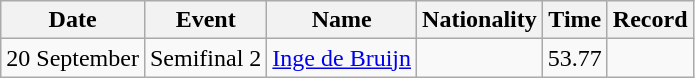<table class="wikitable" style="text-align:center">
<tr>
<th>Date</th>
<th>Event</th>
<th>Name</th>
<th>Nationality</th>
<th>Time</th>
<th>Record</th>
</tr>
<tr>
<td>20 September</td>
<td>Semifinal 2</td>
<td><a href='#'>Inge de Bruijn</a></td>
<td align=left></td>
<td>53.77</td>
<td></td>
</tr>
</table>
